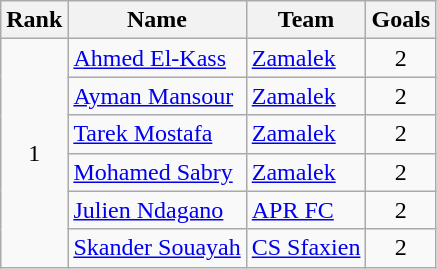<table class="wikitable" style="text-align:center">
<tr>
<th>Rank</th>
<th>Name</th>
<th>Team</th>
<th>Goals</th>
</tr>
<tr>
<td rowspan=6>1</td>
<td align="left"> <a href='#'>Ahmed El-Kass</a></td>
<td align="left"> <a href='#'>Zamalek</a></td>
<td>2</td>
</tr>
<tr>
<td align="left"> <a href='#'>Ayman Mansour</a></td>
<td align="left"> <a href='#'>Zamalek</a></td>
<td>2</td>
</tr>
<tr>
<td align="left"> <a href='#'>Tarek Mostafa</a></td>
<td align="left"> <a href='#'>Zamalek</a></td>
<td>2</td>
</tr>
<tr>
<td align="left"> <a href='#'>Mohamed Sabry</a></td>
<td align="left"> <a href='#'>Zamalek</a></td>
<td>2</td>
</tr>
<tr>
<td align="left"> <a href='#'>Julien Ndagano</a></td>
<td align="left"> <a href='#'>APR FC</a></td>
<td>2</td>
</tr>
<tr>
<td align="left"> <a href='#'>Skander Souayah</a></td>
<td align="left"> <a href='#'>CS Sfaxien</a></td>
<td>2</td>
</tr>
</table>
